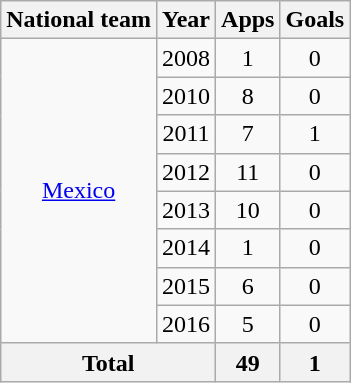<table class="wikitable" style="text-align: center;">
<tr>
<th>National team</th>
<th>Year</th>
<th>Apps</th>
<th>Goals</th>
</tr>
<tr>
<td rowspan="8" valign="center"><a href='#'>Mexico</a></td>
<td>2008</td>
<td>1</td>
<td>0</td>
</tr>
<tr>
<td>2010</td>
<td>8</td>
<td>0</td>
</tr>
<tr>
<td>2011</td>
<td>7</td>
<td>1</td>
</tr>
<tr>
<td>2012</td>
<td>11</td>
<td>0</td>
</tr>
<tr>
<td>2013</td>
<td>10</td>
<td>0</td>
</tr>
<tr>
<td>2014</td>
<td>1</td>
<td>0</td>
</tr>
<tr>
<td>2015</td>
<td>6</td>
<td>0</td>
</tr>
<tr>
<td>2016</td>
<td>5</td>
<td>0</td>
</tr>
<tr>
<th colspan="2">Total</th>
<th>49</th>
<th>1</th>
</tr>
</table>
